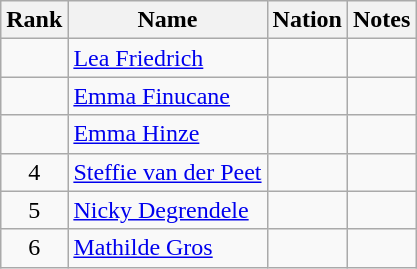<table class="wikitable sortable" style="text-align:center">
<tr>
<th>Rank</th>
<th>Name</th>
<th>Nation</th>
<th>Notes</th>
</tr>
<tr>
<td></td>
<td align=left><a href='#'>Lea Friedrich</a></td>
<td align=left></td>
<td></td>
</tr>
<tr>
<td></td>
<td align=left><a href='#'>Emma Finucane</a></td>
<td align=left></td>
<td></td>
</tr>
<tr>
<td></td>
<td align=left><a href='#'>Emma Hinze</a></td>
<td align=left></td>
<td></td>
</tr>
<tr>
<td>4</td>
<td align=left><a href='#'>Steffie van der Peet</a></td>
<td align=left></td>
<td></td>
</tr>
<tr>
<td>5</td>
<td align=left><a href='#'>Nicky Degrendele</a></td>
<td align=left></td>
<td></td>
</tr>
<tr>
<td>6</td>
<td align=left><a href='#'>Mathilde Gros</a></td>
<td align=left></td>
<td></td>
</tr>
</table>
